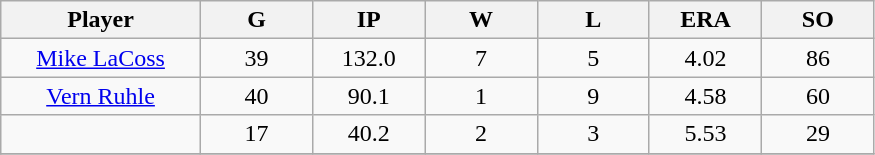<table class="wikitable sortable">
<tr>
<th bgcolor="#DDDDFF" width="16%">Player</th>
<th bgcolor="#DDDDFF" width="9%">G</th>
<th bgcolor="#DDDDFF" width="9%">IP</th>
<th bgcolor="#DDDDFF" width="9%">W</th>
<th bgcolor="#DDDDFF" width="9%">L</th>
<th bgcolor="#DDDDFF" width="9%">ERA</th>
<th bgcolor="#DDDDFF" width="9%">SO</th>
</tr>
<tr align="center">
<td><a href='#'>Mike LaCoss</a></td>
<td>39</td>
<td>132.0</td>
<td>7</td>
<td>5</td>
<td>4.02</td>
<td>86</td>
</tr>
<tr align=center>
<td><a href='#'>Vern Ruhle</a></td>
<td>40</td>
<td>90.1</td>
<td>1</td>
<td>9</td>
<td>4.58</td>
<td>60</td>
</tr>
<tr align=center>
<td></td>
<td>17</td>
<td>40.2</td>
<td>2</td>
<td>3</td>
<td>5.53</td>
<td>29</td>
</tr>
<tr align="center">
</tr>
</table>
